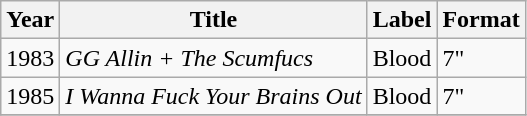<table class="wikitable">
<tr>
<th>Year</th>
<th>Title</th>
<th>Label</th>
<th>Format</th>
</tr>
<tr>
<td>1983</td>
<td><em>GG Allin + The Scumfucs</em></td>
<td>Blood</td>
<td>7"</td>
</tr>
<tr>
<td>1985</td>
<td><em>I Wanna Fuck Your Brains Out</em></td>
<td>Blood</td>
<td>7"</td>
</tr>
<tr>
</tr>
</table>
